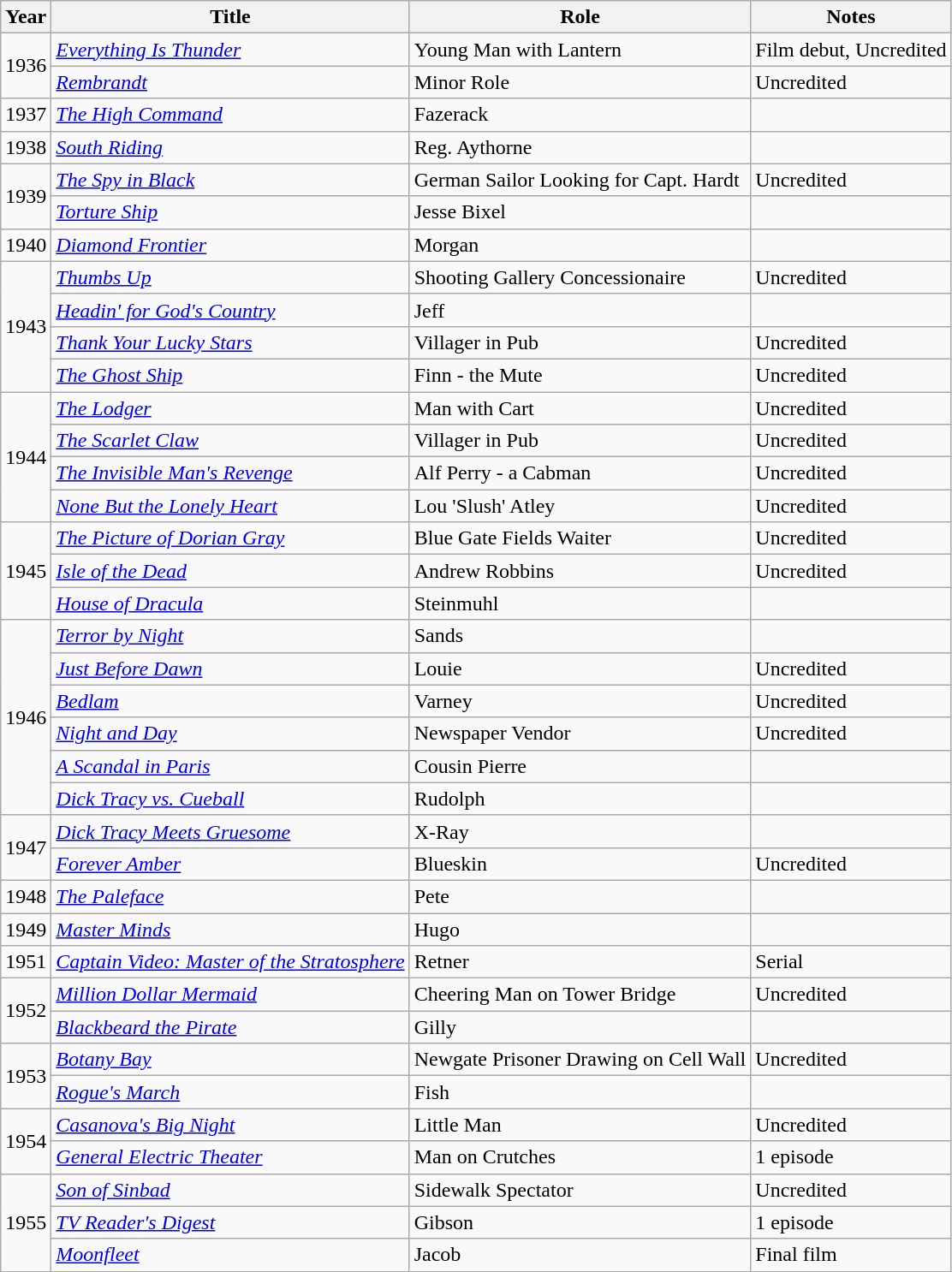<table class="wikitable">
<tr>
<th>Year</th>
<th>Title</th>
<th>Role</th>
<th>Notes</th>
</tr>
<tr>
<td rowspan=2>1936</td>
<td><em><a href='#'>Everything Is Thunder</a></em></td>
<td>Young Man with Lantern</td>
<td>Film debut, Uncredited</td>
</tr>
<tr>
<td><em><a href='#'>Rembrandt</a></em></td>
<td>Minor Role</td>
<td>Uncredited</td>
</tr>
<tr>
<td>1937</td>
<td><em><a href='#'>The High Command</a></em></td>
<td>Fazerack</td>
<td></td>
</tr>
<tr>
<td>1938</td>
<td><em><a href='#'>South Riding</a></em></td>
<td>Reg. Aythorne</td>
<td></td>
</tr>
<tr>
<td rowspan=2>1939</td>
<td><em><a href='#'>The Spy in Black</a></em></td>
<td>German Sailor Looking for Capt. Hardt</td>
<td>Uncredited</td>
</tr>
<tr>
<td><em><a href='#'>Torture Ship</a></em></td>
<td>Jesse Bixel</td>
<td></td>
</tr>
<tr>
<td>1940</td>
<td><em><a href='#'>Diamond Frontier</a></em></td>
<td>Morgan</td>
<td></td>
</tr>
<tr>
<td rowspan=4>1943</td>
<td><em><a href='#'>Thumbs Up</a></em></td>
<td>Shooting Gallery Concessionaire</td>
<td>Uncredited</td>
</tr>
<tr>
<td><em><a href='#'>Headin' for God's Country</a></em></td>
<td>Jeff</td>
<td></td>
</tr>
<tr>
<td><em><a href='#'>Thank Your Lucky Stars</a></em></td>
<td>Villager in Pub</td>
<td>Uncredited</td>
</tr>
<tr>
<td><em><a href='#'>The Ghost Ship</a></em></td>
<td>Finn - the Mute</td>
<td>Uncredited</td>
</tr>
<tr>
<td rowspan=4>1944</td>
<td><em><a href='#'>The Lodger</a></em></td>
<td>Man with Cart</td>
<td>Uncredited</td>
</tr>
<tr>
<td><em><a href='#'>The Scarlet Claw</a></em></td>
<td>Villager in Pub</td>
<td>Uncredited</td>
</tr>
<tr>
<td><em><a href='#'>The Invisible Man's Revenge</a></em></td>
<td>Alf Perry - a Cabman</td>
<td>Uncredited</td>
</tr>
<tr>
<td><em><a href='#'>None But the Lonely Heart</a></em></td>
<td>Lou 'Slush' Atley</td>
<td>Uncredited</td>
</tr>
<tr>
<td rowspan=3>1945</td>
<td><em><a href='#'>The Picture of Dorian Gray</a></em></td>
<td>Blue Gate Fields Waiter</td>
<td>Uncredited</td>
</tr>
<tr>
<td><em><a href='#'>Isle of the Dead</a></em></td>
<td>Andrew Robbins</td>
<td>Uncredited</td>
</tr>
<tr>
<td><em><a href='#'>House of Dracula</a></em></td>
<td>Steinmuhl</td>
<td></td>
</tr>
<tr>
<td rowspan=6>1946</td>
<td><em><a href='#'>Terror by Night</a></em></td>
<td>Sands</td>
<td></td>
</tr>
<tr>
<td><em><a href='#'>Just Before Dawn</a></em></td>
<td>Louie</td>
<td>Uncredited</td>
</tr>
<tr>
<td><em><a href='#'>Bedlam</a></em></td>
<td>Varney</td>
<td>Uncredited</td>
</tr>
<tr>
<td><em><a href='#'>Night and Day</a></em></td>
<td>Newspaper Vendor</td>
<td>Uncredited</td>
</tr>
<tr>
<td><em><a href='#'>A Scandal in Paris</a></em></td>
<td>Cousin Pierre</td>
<td></td>
</tr>
<tr>
<td><em><a href='#'>Dick Tracy vs. Cueball</a></em></td>
<td>Rudolph</td>
<td></td>
</tr>
<tr>
<td rowspan=2>1947</td>
<td><em><a href='#'>Dick Tracy Meets Gruesome</a></em></td>
<td>X-Ray</td>
<td></td>
</tr>
<tr>
<td><em><a href='#'>Forever Amber</a></em></td>
<td>Blueskin</td>
<td>Uncredited</td>
</tr>
<tr>
<td>1948</td>
<td><em><a href='#'>The Paleface</a></em></td>
<td>Pete</td>
<td></td>
</tr>
<tr>
<td>1949</td>
<td><em><a href='#'>Master Minds</a></em></td>
<td>Hugo</td>
<td></td>
</tr>
<tr>
<td>1951</td>
<td><em><a href='#'>Captain Video: Master of the Stratosphere</a></em></td>
<td>Retner</td>
<td>Serial</td>
</tr>
<tr>
<td rowspan=2>1952</td>
<td><em><a href='#'>Million Dollar Mermaid</a></em></td>
<td>Cheering Man on Tower Bridge</td>
<td>Uncredited</td>
</tr>
<tr>
<td><em><a href='#'>Blackbeard the Pirate</a></em></td>
<td>Gilly</td>
<td></td>
</tr>
<tr>
<td rowspan=2>1953</td>
<td><em><a href='#'>Botany Bay</a></em></td>
<td>Newgate Prisoner Drawing on Cell Wall</td>
<td>Uncredited</td>
</tr>
<tr>
<td><em><a href='#'>Rogue's March</a></em></td>
<td>Fish</td>
<td></td>
</tr>
<tr>
<td rowspan=2>1954</td>
<td><em><a href='#'>Casanova's Big Night</a></em></td>
<td>Little Man</td>
<td>Uncredited</td>
</tr>
<tr>
<td><em><a href='#'>General Electric Theater</a></em></td>
<td>Man on Crutches</td>
<td>1 episode</td>
</tr>
<tr>
<td rowspan=3>1955</td>
<td><em><a href='#'>Son of Sinbad</a></em></td>
<td>Sidewalk Spectator</td>
<td>Uncredited</td>
</tr>
<tr>
<td><em><a href='#'>TV Reader's Digest</a></em></td>
<td>Gibson</td>
<td>1 episode</td>
</tr>
<tr>
<td><em><a href='#'>Moonfleet</a></em></td>
<td>Jacob</td>
<td>Final film</td>
</tr>
</table>
